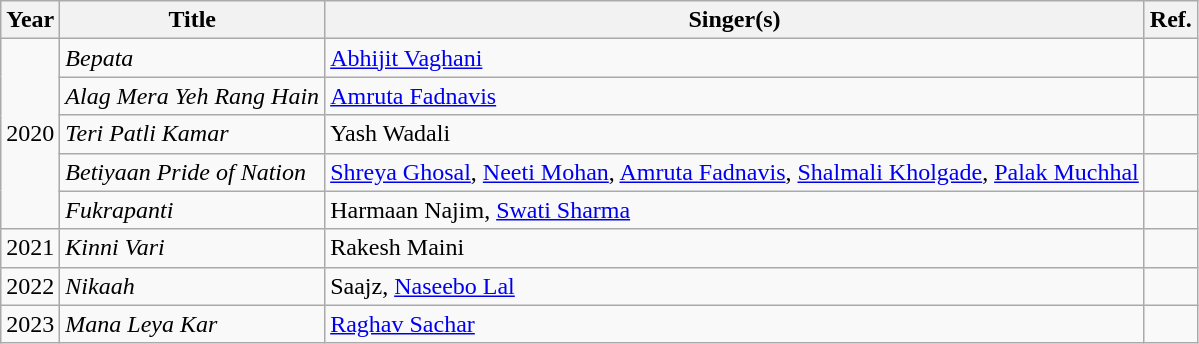<table class="wikitable">
<tr>
<th>Year</th>
<th>Title</th>
<th>Singer(s)</th>
<th>Ref.</th>
</tr>
<tr>
<td rowspan="5">2020</td>
<td><em>Bepata</em></td>
<td><a href='#'>Abhijit Vaghani</a></td>
<td></td>
</tr>
<tr>
<td><em>Alag Mera Yeh Rang Hain</em></td>
<td><a href='#'>Amruta Fadnavis</a></td>
<td></td>
</tr>
<tr>
<td><em>Teri Patli Kamar</em></td>
<td>Yash Wadali</td>
<td></td>
</tr>
<tr>
<td><em>Betiyaan Pride of Nation</em></td>
<td><a href='#'>Shreya Ghosal</a>, <a href='#'>Neeti Mohan</a>, <a href='#'>Amruta Fadnavis</a>, <a href='#'>Shalmali Kholgade</a>, <a href='#'>Palak Muchhal</a></td>
<td></td>
</tr>
<tr>
<td><em>Fukrapanti</em></td>
<td>Harmaan Najim, <a href='#'>Swati Sharma</a></td>
<td></td>
</tr>
<tr>
<td>2021</td>
<td><em>Kinni Vari</em></td>
<td>Rakesh Maini</td>
<td></td>
</tr>
<tr>
<td>2022</td>
<td><em>Nikaah</em></td>
<td>Saajz, <a href='#'>Naseebo Lal</a></td>
<td></td>
</tr>
<tr>
<td>2023</td>
<td><em>Mana</em> <em>Leya Kar</em></td>
<td><a href='#'>Raghav Sachar</a></td>
<td></td>
</tr>
</table>
